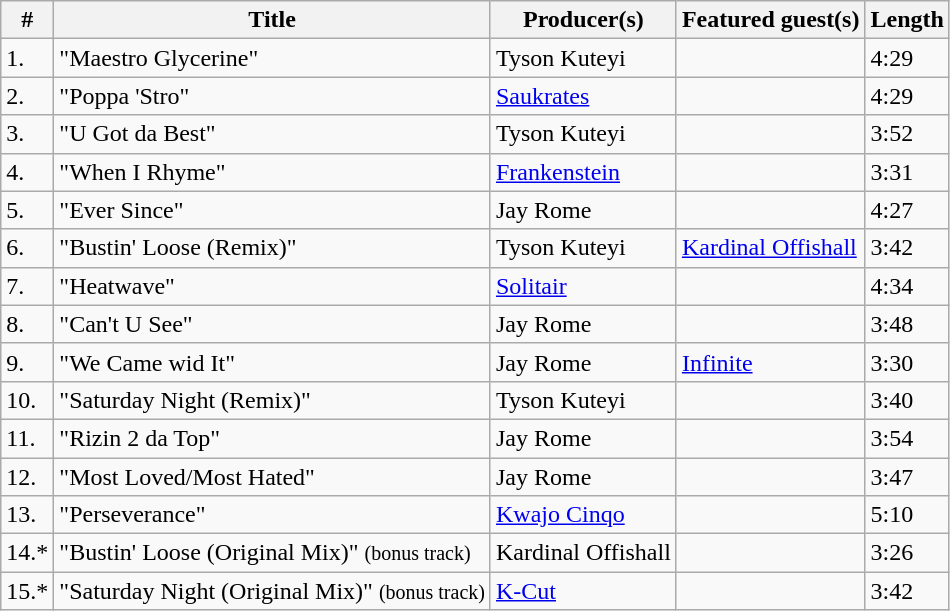<table class="wikitable">
<tr>
<th>#</th>
<th>Title</th>
<th>Producer(s)</th>
<th>Featured guest(s)</th>
<th>Length</th>
</tr>
<tr>
<td>1.</td>
<td>"Maestro Glycerine"</td>
<td>Tyson Kuteyi</td>
<td></td>
<td>4:29</td>
</tr>
<tr>
<td>2.</td>
<td>"Poppa 'Stro"</td>
<td><a href='#'>Saukrates</a></td>
<td></td>
<td>4:29</td>
</tr>
<tr>
<td>3.</td>
<td>"U Got da Best"</td>
<td>Tyson Kuteyi</td>
<td></td>
<td>3:52</td>
</tr>
<tr>
<td>4.</td>
<td>"When I Rhyme"</td>
<td><a href='#'>Frankenstein</a></td>
<td></td>
<td>3:31</td>
</tr>
<tr>
<td>5.</td>
<td>"Ever Since"</td>
<td>Jay Rome</td>
<td></td>
<td>4:27</td>
</tr>
<tr>
<td>6.</td>
<td>"Bustin' Loose (Remix)"</td>
<td>Tyson Kuteyi</td>
<td><a href='#'>Kardinal Offishall</a></td>
<td>3:42</td>
</tr>
<tr>
<td>7.</td>
<td>"Heatwave"</td>
<td><a href='#'>Solitair</a></td>
<td></td>
<td>4:34</td>
</tr>
<tr>
<td>8.</td>
<td>"Can't U See"</td>
<td>Jay Rome</td>
<td></td>
<td>3:48</td>
</tr>
<tr>
<td>9.</td>
<td>"We Came wid It"</td>
<td>Jay Rome</td>
<td><a href='#'>Infinite</a></td>
<td>3:30</td>
</tr>
<tr>
<td>10.</td>
<td>"Saturday Night (Remix)"</td>
<td>Tyson Kuteyi</td>
<td></td>
<td>3:40</td>
</tr>
<tr>
<td>11.</td>
<td>"Rizin 2 da Top"</td>
<td>Jay Rome</td>
<td></td>
<td>3:54</td>
</tr>
<tr>
<td>12.</td>
<td>"Most Loved/Most Hated"</td>
<td>Jay Rome</td>
<td></td>
<td>3:47</td>
</tr>
<tr>
<td>13.</td>
<td>"Perseverance"</td>
<td><a href='#'>Kwajo Cinqo</a></td>
<td></td>
<td>5:10</td>
</tr>
<tr>
<td>14.*</td>
<td>"Bustin' Loose (Original Mix)" <small>(bonus track)</small></td>
<td>Kardinal Offishall</td>
<td></td>
<td>3:26</td>
</tr>
<tr>
<td>15.*</td>
<td>"Saturday Night (Original Mix)" <small>(bonus track)</small></td>
<td><a href='#'>K-Cut</a></td>
<td></td>
<td>3:42</td>
</tr>
</table>
